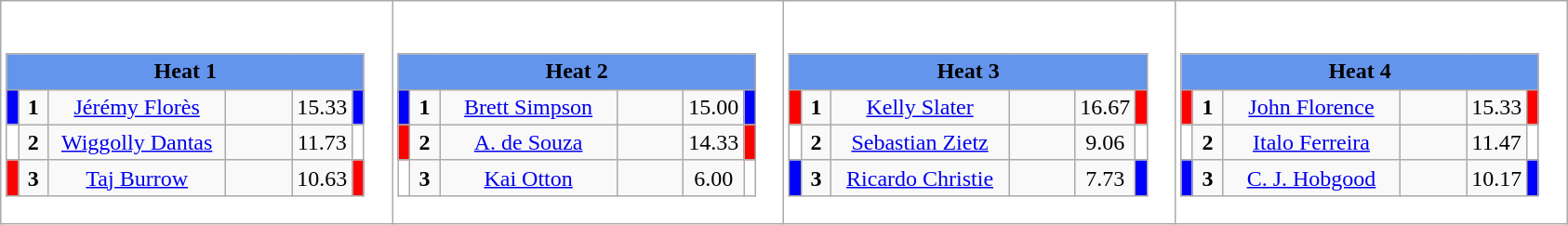<table class="wikitable" style="background:#fff;">
<tr>
<td><div><br><table class="wikitable">
<tr>
<td colspan="6"  style="text-align:center; background:#6495ed;"><strong>Heat 1</strong></td>
</tr>
<tr>
<td style="width:01px; background:#00f;"></td>
<td style="width:14px; text-align:center;"><strong>1</strong></td>
<td style="width:120px; text-align:center;"><a href='#'>Jérémy Florès</a></td>
<td style="width:40px; text-align:center;"></td>
<td style="width:20px; text-align:center;">15.33</td>
<td style="width:01px; background:#00f;"></td>
</tr>
<tr>
<td style="width:01px; background:#fff;"></td>
<td style="width:14px; text-align:center;"><strong>2</strong></td>
<td style="width:120px; text-align:center;"><a href='#'>Wiggolly Dantas</a></td>
<td style="width:40px; text-align:center;"></td>
<td style="width:20px; text-align:center;">11.73</td>
<td style="width:01px; background:#fff;"></td>
</tr>
<tr>
<td style="width:01px; background:#f00;"></td>
<td style="width:14px; text-align:center;"><strong>3</strong></td>
<td style="width:120px; text-align:center;"><a href='#'>Taj Burrow</a></td>
<td style="width:40px; text-align:center;"></td>
<td style="width:20px; text-align:center;">10.63</td>
<td style="width:01px; background:#f00;"></td>
</tr>
</table>
</div></td>
<td><div><br><table class="wikitable">
<tr>
<td colspan="6"  style="text-align:center; background:#6495ed;"><strong>Heat 2</strong></td>
</tr>
<tr>
<td style="width:01px; background:#00f;"></td>
<td style="width:14px; text-align:center;"><strong>1</strong></td>
<td style="width:120px; text-align:center;"><a href='#'>Brett Simpson</a></td>
<td style="width:40px; text-align:center;"></td>
<td style="width:20px; text-align:center;">15.00</td>
<td style="width:01px; background:#00f;"></td>
</tr>
<tr>
<td style="width:01px; background:#f00;"></td>
<td style="width:14px; text-align:center;"><strong>2</strong></td>
<td style="width:120px; text-align:center;"><a href='#'>A. de Souza</a></td>
<td style="width:40px; text-align:center;"></td>
<td style="width:20px; text-align:center;">14.33</td>
<td style="width:01px; background:#f00;"></td>
</tr>
<tr>
<td style="width:01px; background:#fff;"></td>
<td style="width:14px; text-align:center;"><strong>3</strong></td>
<td style="width:120px; text-align:center;"><a href='#'>Kai Otton</a></td>
<td style="width:40px; text-align:center;"></td>
<td style="width:20px; text-align:center;">6.00</td>
<td style="width:01px; background:#fff;"></td>
</tr>
</table>
</div></td>
<td><div><br><table class="wikitable">
<tr>
<td colspan="6"  style="text-align:center; background:#6495ed;"><strong>Heat 3</strong></td>
</tr>
<tr>
<td style="width:01px; background:#f00;"></td>
<td style="width:14px; text-align:center;"><strong>1</strong></td>
<td style="width:120px; text-align:center;"><a href='#'>Kelly Slater</a></td>
<td style="width:40px; text-align:center;"></td>
<td style="width:20px; text-align:center;">16.67</td>
<td style="width:01px; background:#f00;"></td>
</tr>
<tr>
<td style="width:01px; background:#fff;"></td>
<td style="width:14px; text-align:center;"><strong>2</strong></td>
<td style="width:120px; text-align:center;"><a href='#'>Sebastian Zietz</a></td>
<td style="width:40px; text-align:center;"></td>
<td style="width:20px; text-align:center;">9.06</td>
<td style="width:01px; background:#fff;"></td>
</tr>
<tr>
<td style="width:01px; background:#00f;"></td>
<td style="width:14px; text-align:center;"><strong>3</strong></td>
<td style="width:120px; text-align:center;"><a href='#'>Ricardo Christie</a></td>
<td style="width:40px; text-align:center;"></td>
<td style="width:20px; text-align:center;">7.73</td>
<td style="width:01px; background:#00f;"></td>
</tr>
</table>
</div></td>
<td><div><br><table class="wikitable">
<tr>
<td colspan="6"  style="text-align:center; background:#6495ed;"><strong>Heat 4</strong></td>
</tr>
<tr>
<td style="width:01px; background:#f00;"></td>
<td style="width:14px; text-align:center;"><strong>1</strong></td>
<td style="width:120px; text-align:center;"><a href='#'>John Florence</a></td>
<td style="width:40px; text-align:center;"></td>
<td style="width:20px; text-align:center;">15.33</td>
<td style="width:01px; background:#f00;"></td>
</tr>
<tr>
<td style="width:01px; background:#fff;"></td>
<td style="width:14px; text-align:center;"><strong>2</strong></td>
<td style="width:120px; text-align:center;"><a href='#'>Italo Ferreira</a></td>
<td style="width:40px; text-align:center;"></td>
<td style="width:20px; text-align:center;">11.47</td>
<td style="width:01px; background:#fff;"></td>
</tr>
<tr>
<td style="width:01px; background:#00f;"></td>
<td style="width:14px; text-align:center;"><strong>3</strong></td>
<td style="width:120px; text-align:center;"><a href='#'>C. J. Hobgood</a></td>
<td style="width:40px; text-align:center;"></td>
<td style="width:20px; text-align:center;">10.17</td>
<td style="width:01px; background:#00f;"></td>
</tr>
</table>
</div></td>
</tr>
</table>
